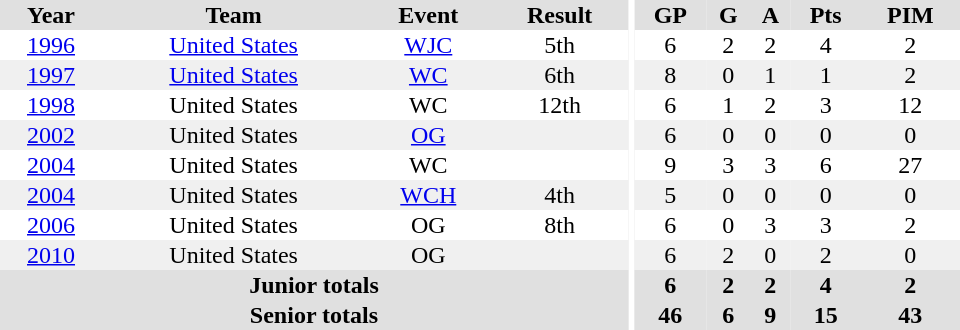<table border="0" cellpadding="1" cellspacing="0" ID="Table3" style="text-align:center; width:40em">
<tr ALIGN="center" bgcolor="#e0e0e0">
<th>Year</th>
<th>Team</th>
<th>Event</th>
<th>Result</th>
<th rowspan="99" bgcolor="#ffffff"></th>
<th>GP</th>
<th>G</th>
<th>A</th>
<th>Pts</th>
<th>PIM</th>
</tr>
<tr>
<td><a href='#'>1996</a></td>
<td><a href='#'>United States</a></td>
<td><a href='#'>WJC</a></td>
<td>5th</td>
<td>6</td>
<td>2</td>
<td>2</td>
<td>4</td>
<td>2</td>
</tr>
<tr bgcolor="#f0f0f0">
<td><a href='#'>1997</a></td>
<td><a href='#'>United States</a></td>
<td><a href='#'>WC</a></td>
<td>6th</td>
<td>8</td>
<td>0</td>
<td>1</td>
<td>1</td>
<td>2</td>
</tr>
<tr>
<td><a href='#'>1998</a></td>
<td>United States</td>
<td>WC</td>
<td>12th</td>
<td>6</td>
<td>1</td>
<td>2</td>
<td>3</td>
<td>12</td>
</tr>
<tr bgcolor="#f0f0f0">
<td><a href='#'>2002</a></td>
<td>United States</td>
<td><a href='#'>OG</a></td>
<td></td>
<td>6</td>
<td>0</td>
<td>0</td>
<td>0</td>
<td>0</td>
</tr>
<tr>
<td><a href='#'>2004</a></td>
<td>United States</td>
<td>WC</td>
<td></td>
<td>9</td>
<td>3</td>
<td>3</td>
<td>6</td>
<td>27</td>
</tr>
<tr bgcolor="#f0f0f0">
<td><a href='#'>2004</a></td>
<td>United States</td>
<td><a href='#'>WCH</a></td>
<td>4th</td>
<td>5</td>
<td>0</td>
<td>0</td>
<td>0</td>
<td>0</td>
</tr>
<tr>
<td><a href='#'>2006</a></td>
<td>United States</td>
<td>OG</td>
<td>8th</td>
<td>6</td>
<td>0</td>
<td>3</td>
<td>3</td>
<td>2</td>
</tr>
<tr bgcolor="#f0f0f0">
<td><a href='#'>2010</a></td>
<td>United States</td>
<td>OG</td>
<td></td>
<td>6</td>
<td>2</td>
<td>0</td>
<td>2</td>
<td>0</td>
</tr>
<tr style="background:#e0e0e0;">
<th colspan="4">Junior totals</th>
<th>6</th>
<th>2</th>
<th>2</th>
<th>4</th>
<th>2</th>
</tr>
<tr style="background:#e0e0e0;">
<th colspan="4">Senior totals</th>
<th>46</th>
<th>6</th>
<th>9</th>
<th>15</th>
<th>43</th>
</tr>
</table>
